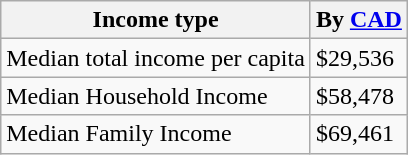<table class="wikitable">
<tr>
<th>Income type</th>
<th>By <a href='#'>CAD</a></th>
</tr>
<tr>
<td>Median total income per capita</td>
<td>$29,536</td>
</tr>
<tr>
<td>Median Household Income</td>
<td>$58,478</td>
</tr>
<tr>
<td>Median Family Income</td>
<td>$69,461</td>
</tr>
</table>
